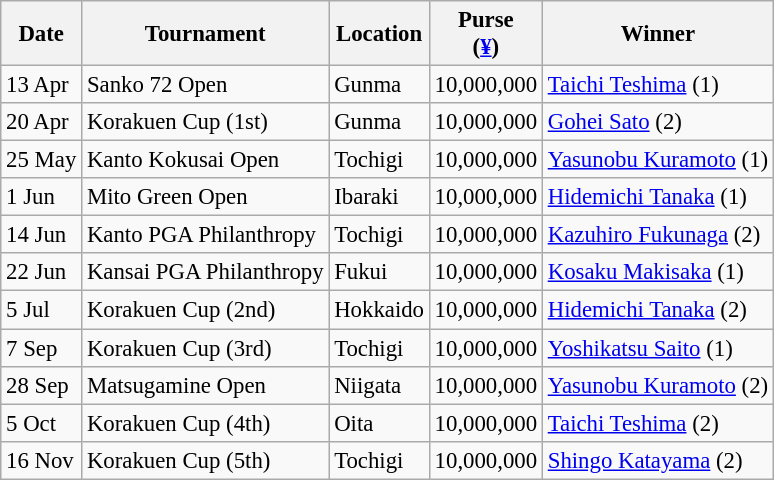<table class="wikitable" style="font-size:95%">
<tr>
<th>Date</th>
<th>Tournament</th>
<th>Location</th>
<th>Purse<br>(<a href='#'>¥</a>)</th>
<th>Winner</th>
</tr>
<tr>
<td>13 Apr</td>
<td>Sanko 72 Open</td>
<td>Gunma</td>
<td align=right>10,000,000</td>
<td> <a href='#'>Taichi Teshima</a> (1)</td>
</tr>
<tr>
<td>20 Apr</td>
<td>Korakuen Cup (1st)</td>
<td>Gunma</td>
<td align=right>10,000,000</td>
<td> <a href='#'>Gohei Sato</a> (2)</td>
</tr>
<tr>
<td>25 May</td>
<td>Kanto Kokusai Open</td>
<td>Tochigi</td>
<td align=right>10,000,000</td>
<td> <a href='#'>Yasunobu Kuramoto</a> (1)</td>
</tr>
<tr>
<td>1 Jun</td>
<td>Mito Green Open</td>
<td>Ibaraki</td>
<td align=right>10,000,000</td>
<td> <a href='#'>Hidemichi Tanaka</a> (1)</td>
</tr>
<tr>
<td>14 Jun</td>
<td>Kanto PGA Philanthropy</td>
<td>Tochigi</td>
<td align=right>10,000,000</td>
<td> <a href='#'>Kazuhiro Fukunaga</a> (2)</td>
</tr>
<tr>
<td>22 Jun</td>
<td>Kansai PGA Philanthropy</td>
<td>Fukui</td>
<td align=right>10,000,000</td>
<td> <a href='#'>Kosaku Makisaka</a> (1)</td>
</tr>
<tr>
<td>5 Jul</td>
<td>Korakuen Cup (2nd)</td>
<td>Hokkaido</td>
<td align=right>10,000,000</td>
<td> <a href='#'>Hidemichi Tanaka</a> (2)</td>
</tr>
<tr>
<td>7 Sep</td>
<td>Korakuen Cup (3rd)</td>
<td>Tochigi</td>
<td align=right>10,000,000</td>
<td> <a href='#'>Yoshikatsu Saito</a> (1)</td>
</tr>
<tr>
<td>28 Sep</td>
<td>Matsugamine Open</td>
<td>Niigata</td>
<td align=right>10,000,000</td>
<td> <a href='#'>Yasunobu Kuramoto</a> (2)</td>
</tr>
<tr>
<td>5 Oct</td>
<td>Korakuen Cup (4th)</td>
<td>Oita</td>
<td align=right>10,000,000</td>
<td> <a href='#'>Taichi Teshima</a> (2)</td>
</tr>
<tr>
<td>16 Nov</td>
<td>Korakuen Cup (5th)</td>
<td>Tochigi</td>
<td align=right>10,000,000</td>
<td> <a href='#'>Shingo Katayama</a> (2)</td>
</tr>
</table>
